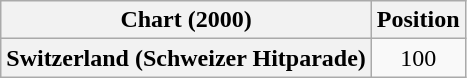<table class="wikitable plainrowheaders" style="text-align:center">
<tr>
<th scope="col">Chart (2000)</th>
<th scope="col">Position</th>
</tr>
<tr>
<th scope="row">Switzerland (Schweizer Hitparade)</th>
<td>100</td>
</tr>
</table>
